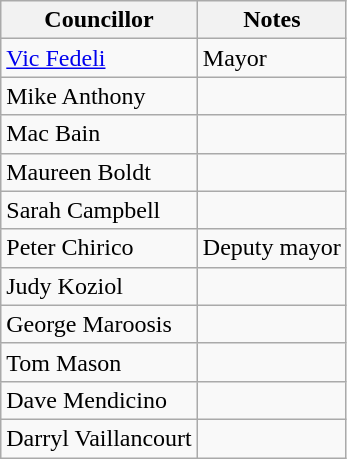<table class="wikitable">
<tr>
<th>Councillor</th>
<th>Notes</th>
</tr>
<tr>
<td><a href='#'>Vic Fedeli</a></td>
<td>Mayor</td>
</tr>
<tr>
<td>Mike Anthony</td>
<td></td>
</tr>
<tr>
<td>Mac Bain</td>
<td></td>
</tr>
<tr>
<td>Maureen Boldt</td>
<td></td>
</tr>
<tr>
<td>Sarah Campbell</td>
<td></td>
</tr>
<tr>
<td>Peter Chirico</td>
<td>Deputy mayor</td>
</tr>
<tr>
<td>Judy Koziol</td>
<td></td>
</tr>
<tr>
<td>George Maroosis</td>
<td></td>
</tr>
<tr>
<td>Tom Mason</td>
<td></td>
</tr>
<tr>
<td>Dave Mendicino</td>
<td></td>
</tr>
<tr>
<td>Darryl Vaillancourt</td>
<td></td>
</tr>
</table>
